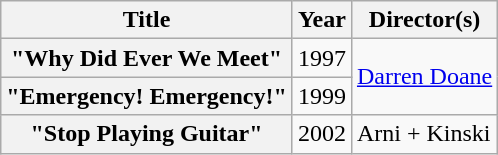<table class="wikitable plainrowheaders">
<tr>
<th>Title</th>
<th>Year</th>
<th>Director(s)</th>
</tr>
<tr>
<th scope="row">"Why Did Ever We Meet"</th>
<td style="text-align:center">1997</td>
<td style="text-align:left" rowspan="2"><a href='#'>Darren Doane</a></td>
</tr>
<tr>
<th scope="row">"Emergency! Emergency!"</th>
<td style="text-align:center">1999</td>
</tr>
<tr>
<th scope="row">"Stop Playing Guitar"</th>
<td style="text-align:center">2002</td>
<td style="text-align:left">Arni + Kinski</td>
</tr>
</table>
